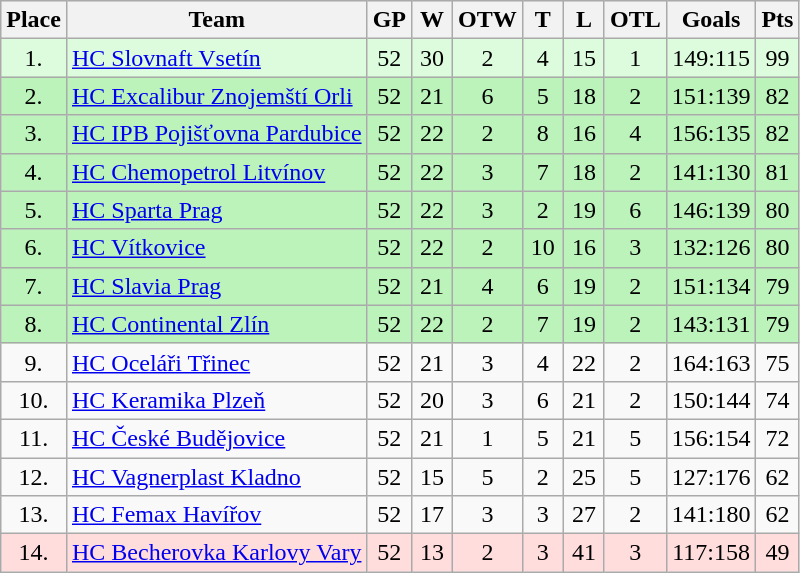<table class="wikitable">
<tr align=center bgcolor=#efefef>
<th width="20">Place</th>
<th>Team</th>
<th width="20">GP</th>
<th width="20">W</th>
<th width="20">OTW</th>
<th width="20">T</th>
<th width="20">L</th>
<th width="20">OTL</th>
<th width="40">Goals</th>
<th width="20">Pts</th>
</tr>
<tr style="text-align:center;background:#DDFCDD">
<td>1.</td>
<td align="left"><a href='#'>HC Slovnaft Vsetín</a></td>
<td>52</td>
<td>30</td>
<td>2</td>
<td>4</td>
<td>15</td>
<td>1</td>
<td>149:115</td>
<td>99</td>
</tr>
<tr style="text-align:center;background:#BBF3BB">
<td>2.</td>
<td align="left"><a href='#'>HC Excalibur Znojemští Orli</a></td>
<td>52</td>
<td>21</td>
<td>6</td>
<td>5</td>
<td>18</td>
<td>2</td>
<td>151:139</td>
<td>82</td>
</tr>
<tr style="text-align:center;background:#BBF3BB">
<td>3.</td>
<td align="left"><a href='#'>HC IPB Pojišťovna Pardubice</a></td>
<td>52</td>
<td>22</td>
<td>2</td>
<td>8</td>
<td>16</td>
<td>4</td>
<td>156:135</td>
<td>82</td>
</tr>
<tr style="text-align:center;background:#BBF3BB">
<td>4.</td>
<td align="left"><a href='#'>HC Chemopetrol Litvínov</a></td>
<td>52</td>
<td>22</td>
<td>3</td>
<td>7</td>
<td>18</td>
<td>2</td>
<td>141:130</td>
<td>81</td>
</tr>
<tr style="text-align:center;background:#BBF3BB">
<td>5.</td>
<td align="left"><a href='#'>HC Sparta Prag</a></td>
<td>52</td>
<td>22</td>
<td>3</td>
<td>2</td>
<td>19</td>
<td>6</td>
<td>146:139</td>
<td>80</td>
</tr>
<tr style="text-align:center;background:#BBF3BB">
<td>6.</td>
<td align="left"><a href='#'>HC Vítkovice</a></td>
<td>52</td>
<td>22</td>
<td>2</td>
<td>10</td>
<td>16</td>
<td>3</td>
<td>132:126</td>
<td>80</td>
</tr>
<tr style="text-align:center;background:#BBF3BB">
<td>7.</td>
<td align="left"><a href='#'>HC Slavia Prag</a></td>
<td>52</td>
<td>21</td>
<td>4</td>
<td>6</td>
<td>19</td>
<td>2</td>
<td>151:134</td>
<td>79</td>
</tr>
<tr style="text-align:center;background:#BBF3BB">
<td>8.</td>
<td align="left"><a href='#'>HC Continental Zlín</a></td>
<td>52</td>
<td>22</td>
<td>2</td>
<td>7</td>
<td>19</td>
<td>2</td>
<td>143:131</td>
<td>79</td>
</tr>
<tr align="center">
<td>9.</td>
<td align="left"><a href='#'>HC Oceláři Třinec</a></td>
<td>52</td>
<td>21</td>
<td>3</td>
<td>4</td>
<td>22</td>
<td>2</td>
<td>164:163</td>
<td>75</td>
</tr>
<tr align="center">
<td>10.</td>
<td align="left"><a href='#'>HC Keramika Plzeň</a></td>
<td>52</td>
<td>20</td>
<td>3</td>
<td>6</td>
<td>21</td>
<td>2</td>
<td>150:144</td>
<td>74</td>
</tr>
<tr align="center">
<td>11.</td>
<td align="left"><a href='#'>HC České Budějovice</a></td>
<td>52</td>
<td>21</td>
<td>1</td>
<td>5</td>
<td>21</td>
<td>5</td>
<td>156:154</td>
<td>72</td>
</tr>
<tr align="center">
<td>12.</td>
<td align="left"><a href='#'>HC Vagnerplast Kladno</a></td>
<td>52</td>
<td>15</td>
<td>5</td>
<td>2</td>
<td>25</td>
<td>5</td>
<td>127:176</td>
<td>62</td>
</tr>
<tr align="center">
<td>13.</td>
<td align="left"><a href='#'>HC Femax Havířov</a></td>
<td>52</td>
<td>17</td>
<td>3</td>
<td>3</td>
<td>27</td>
<td>2</td>
<td>141:180</td>
<td>62</td>
</tr>
<tr style="text-align:center;background:#FFDDDD">
<td>14.</td>
<td align="left"><a href='#'>HC Becherovka Karlovy Vary</a></td>
<td>52</td>
<td>13</td>
<td>2</td>
<td>3</td>
<td>41</td>
<td>3</td>
<td>117:158</td>
<td>49</td>
</tr>
</table>
